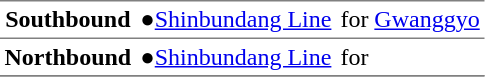<table border="1" cellspacing="0" cellpadding="3" frame="hsides" rules="rows">
<tr>
<th>Southbound</th>
<td><span>●</span><a href='#'>Shinbundang Line</a></td>
<td>for <a href='#'>Gwanggyo</a></td>
</tr>
<tr>
<th>Northbound</th>
<td><span>●</span><a href='#'>Shinbundang Line</a></td>
<td>for </td>
</tr>
<tr>
</tr>
</table>
